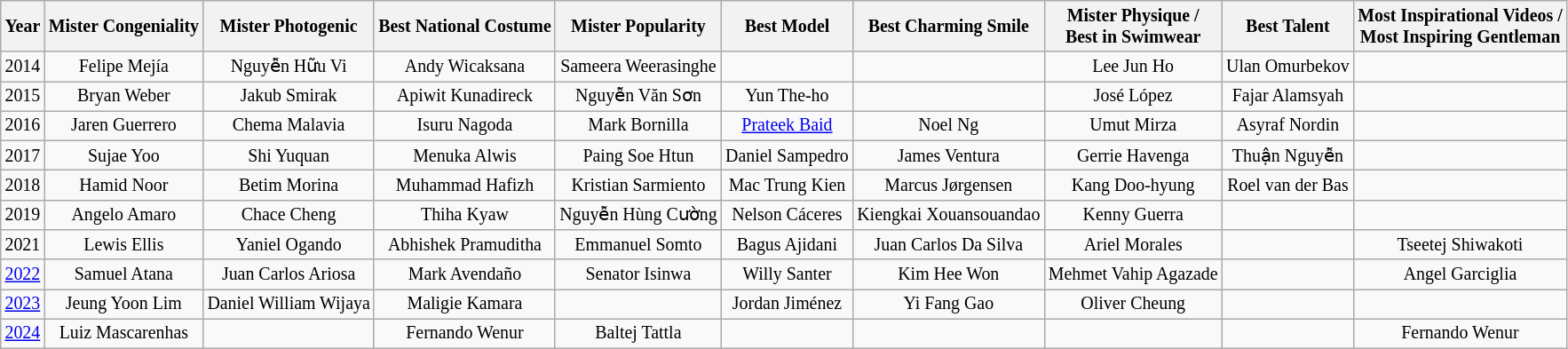<table class="wikitable" style="font-size:83%; text-align:center;">
<tr>
<th>Year</th>
<th>Mister Congeniality</th>
<th>Mister Photogenic</th>
<th>Best National Costume</th>
<th>Mister Popularity</th>
<th>Best Model</th>
<th>Best Charming Smile</th>
<th>Mister Physique /<br>Best in Swimwear</th>
<th>Best Talent</th>
<th>Most Inspirational Videos /<br>Most Inspiring Gentleman</th>
</tr>
<tr>
<td>2014</td>
<td>Felipe Mejía<br></td>
<td>Nguyễn Hữu Vi<br></td>
<td>Andy Wicaksana<br></td>
<td>Sameera Weerasinghe<br></td>
<td></td>
<td></td>
<td>Lee Jun Ho<br></td>
<td>Ulan Omurbekov<br></td>
<td></td>
</tr>
<tr>
<td>2015</td>
<td>Bryan Weber<br></td>
<td>Jakub Smirak<br></td>
<td>Apiwit Kunadireck<br></td>
<td>Nguyễn Văn Sơn<br></td>
<td>Yun The-ho<br></td>
<td></td>
<td>José López<br></td>
<td>Fajar Alamsyah<br></td>
<td></td>
</tr>
<tr>
<td>2016</td>
<td>Jaren Guerrero<br></td>
<td>Chema Malavia<br></td>
<td>Isuru Nagoda<br></td>
<td>Mark Bornilla<br></td>
<td><a href='#'>Prateek Baid</a><br></td>
<td>Noel Ng<br></td>
<td>Umut Mirza<br></td>
<td>Asyraf Nordin<br></td>
<td></td>
</tr>
<tr>
<td>2017</td>
<td>Sujae Yoo<br></td>
<td>Shi Yuquan<br></td>
<td>Menuka Alwis<br></td>
<td>Paing Soe Htun<br></td>
<td>Daniel Sampedro<br></td>
<td>James Ventura<br></td>
<td>Gerrie Havenga<br></td>
<td>Thuận Nguyễn<br></td>
<td></td>
</tr>
<tr>
<td>2018</td>
<td>Hamid Noor<br></td>
<td>Betim Morina<br></td>
<td>Muhammad Hafizh<br></td>
<td>Kristian Sarmiento<br></td>
<td>Mac Trung Kien<br></td>
<td>Marcus Jørgensen<br></td>
<td>Kang Doo-hyung<br></td>
<td>Roel van der Bas<br></td>
<td></td>
</tr>
<tr>
<td>2019</td>
<td>Angelo Amaro<br></td>
<td>Chace Cheng<br></td>
<td>Thiha Kyaw<br></td>
<td>Nguyễn Hùng Cường<br></td>
<td>Nelson Cáceres<br></td>
<td>Kiengkai Xouansouandao<br></td>
<td>Kenny Guerra<br></td>
<td></td>
<td></td>
</tr>
<tr>
<td>2021</td>
<td>Lewis Ellis<br></td>
<td>Yaniel Ogando<br></td>
<td>Abhishek Pramuditha<br></td>
<td>Emmanuel Somto<br></td>
<td>Bagus Ajidani<br></td>
<td>Juan Carlos Da Silva<br></td>
<td>Ariel Morales<br></td>
<td></td>
<td>Tseetej Shiwakoti<br></td>
</tr>
<tr>
<td><a href='#'>2022</a></td>
<td>Samuel Atana<br></td>
<td>Juan Carlos Ariosa<br></td>
<td>Mark Avendaño<br></td>
<td>Senator Isinwa<br></td>
<td>Willy Santer<br></td>
<td>Kim Hee Won<br></td>
<td>Mehmet Vahip Agazade<br></td>
<td></td>
<td>Angel Garciglia<br></td>
</tr>
<tr>
<td><a href='#'>2023</a></td>
<td>Jeung Yoon Lim<br></td>
<td>Daniel William Wijaya<br></td>
<td>Maligie Kamara<br></td>
<td></td>
<td>Jordan Jiménez<br></td>
<td>Yi Fang Gao<br></td>
<td>Oliver Cheung<br></td>
<td></td>
<td></td>
</tr>
<tr>
<td><a href='#'>2024</a></td>
<td>Luiz Mascarenhas<br></td>
<td></td>
<td>Fernando Wenur<br></td>
<td>Baltej Tattla<br></td>
<td></td>
<td></td>
<td></td>
<td></td>
<td>Fernando Wenur<br></td>
</tr>
</table>
